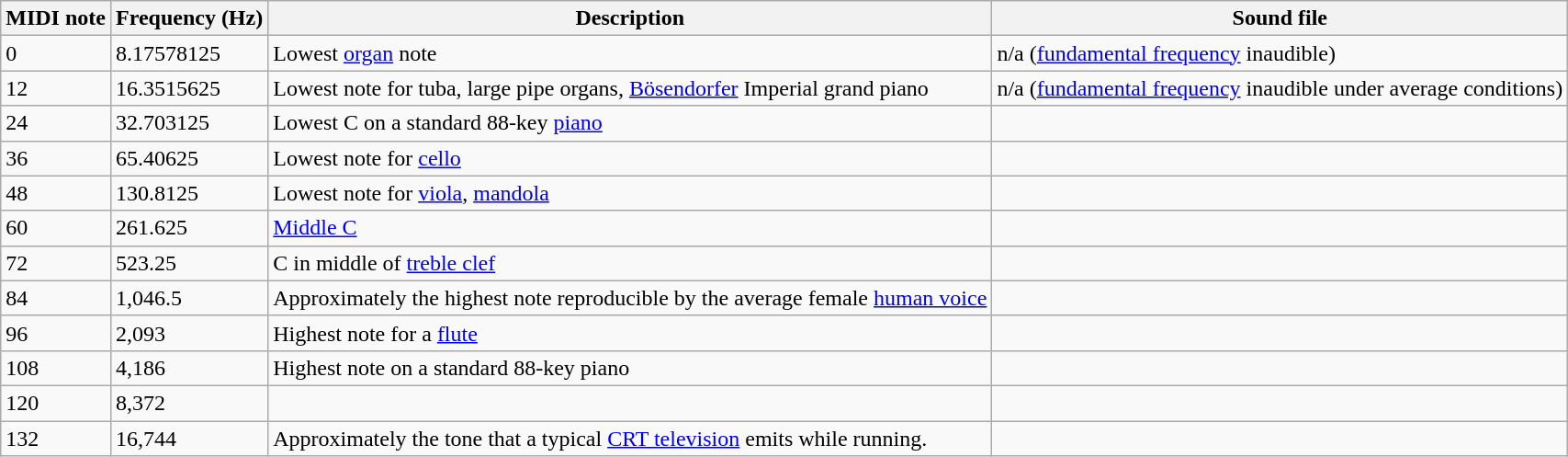<table class="wikitable">
<tr>
<th>MIDI note</th>
<th>Frequency (Hz)</th>
<th>Description</th>
<th>Sound file</th>
</tr>
<tr>
<td>0</td>
<td>8.17578125</td>
<td>Lowest <a href='#'>organ</a> note</td>
<td>n/a (<a href='#'>fundamental frequency</a> inaudible)</td>
</tr>
<tr>
<td>12</td>
<td>16.3515625</td>
<td>Lowest note for tuba, large pipe organs, <a href='#'>Bösendorfer</a> Imperial grand piano</td>
<td>n/a (<a href='#'>fundamental frequency</a> inaudible under average conditions)</td>
</tr>
<tr>
<td>24</td>
<td>32.703125</td>
<td>Lowest C on a standard 88-key <a href='#'>piano</a></td>
<td></td>
</tr>
<tr>
<td>36</td>
<td>65.40625</td>
<td>Lowest note for <a href='#'>cello</a></td>
<td></td>
</tr>
<tr>
<td>48</td>
<td>130.8125</td>
<td>Lowest note for <a href='#'>viola</a>, <a href='#'>mandola</a></td>
<td></td>
</tr>
<tr>
<td>60</td>
<td>261.625</td>
<td><a href='#'>Middle C</a></td>
<td></td>
</tr>
<tr>
<td>72</td>
<td>523.25</td>
<td>C in middle of <a href='#'>treble clef</a></td>
<td></td>
</tr>
<tr>
<td>84</td>
<td>1,046.5</td>
<td>Approximately the highest note reproducible by the average female <a href='#'>human voice</a></td>
<td></td>
</tr>
<tr>
<td>96</td>
<td>2,093</td>
<td>Highest note for a <a href='#'>flute</a></td>
<td></td>
</tr>
<tr>
<td>108</td>
<td>4,186</td>
<td>Highest note on a standard 88-key piano</td>
<td></td>
</tr>
<tr>
<td>120</td>
<td>8,372</td>
<td></td>
<td></td>
</tr>
<tr>
<td>132</td>
<td>16,744</td>
<td>Approximately the tone that a typical <a href='#'>CRT television</a> emits while running.</td>
<td></td>
</tr>
</table>
